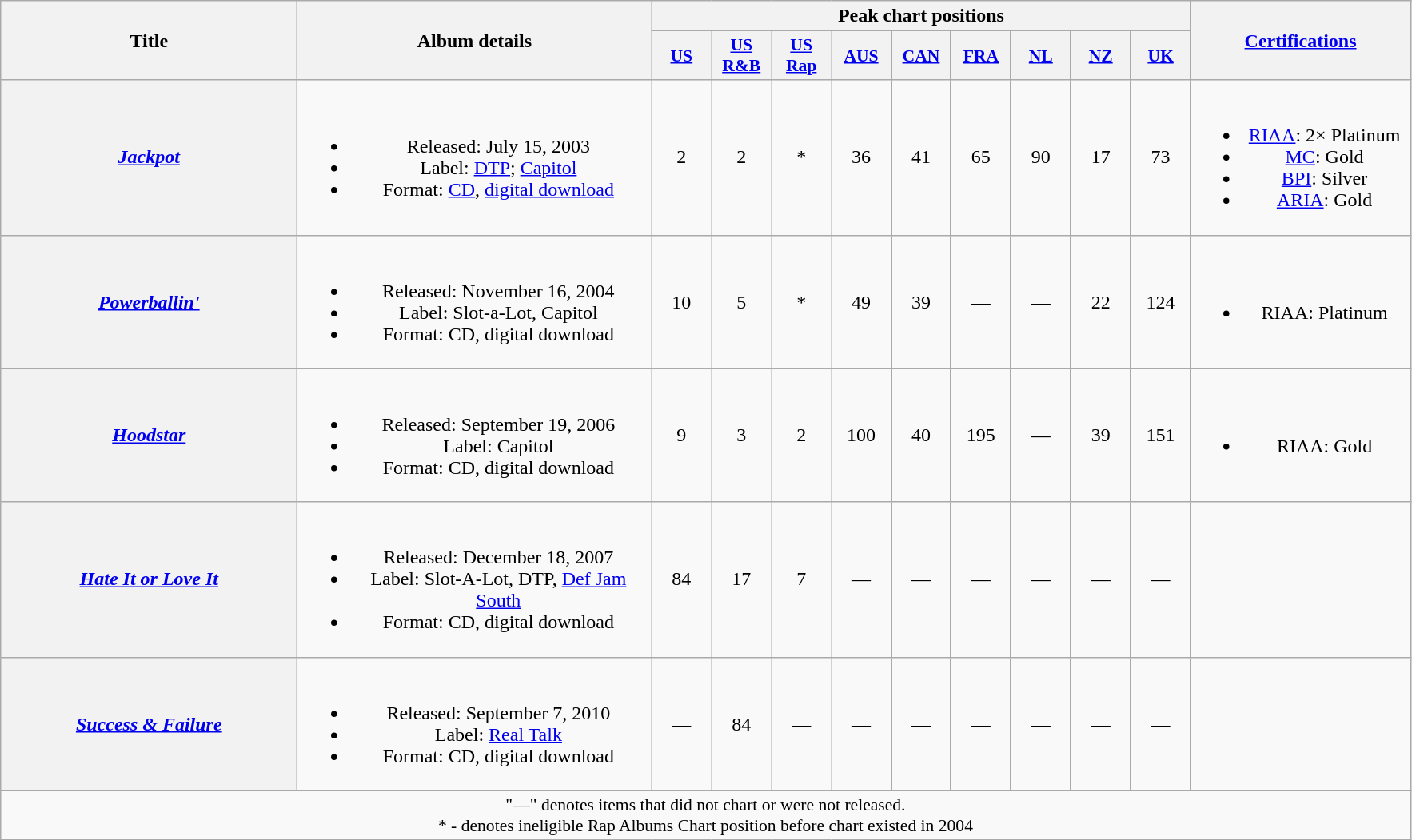<table class="wikitable plainrowheaders" style="text-align:center;">
<tr>
<th scope="col" rowspan="2" style="width:15em;">Title</th>
<th scope="col" rowspan="2" style="width:18em;">Album details</th>
<th scope="col" colspan="9">Peak chart positions</th>
<th scope="col" rowspan="2" style="width:11em;"><a href='#'>Certifications</a></th>
</tr>
<tr>
<th scope="col" style="width:3em;font-size:90%;"><a href='#'>US</a><br></th>
<th scope="col" style="width:3em;font-size:90%;"><a href='#'>US R&B</a><br></th>
<th scope="col" style="width:3em;font-size:90%;"><a href='#'>US Rap</a><br></th>
<th scope="col" style="width:3em;font-size:90%;"><a href='#'>AUS</a><br></th>
<th scope="col" style="width:3em;font-size:90%;"><a href='#'>CAN</a><br></th>
<th scope="col" style="width:3em;font-size:90%;"><a href='#'>FRA</a><br></th>
<th scope="col" style="width:3em;font-size:90%;"><a href='#'>NL</a><br></th>
<th scope="col" style="width:3em;font-size:90%;"><a href='#'>NZ</a><br></th>
<th scope="col" style="width:3em;font-size:90%;"><a href='#'>UK</a><br></th>
</tr>
<tr>
<th scope="row"><em><a href='#'>Jackpot</a></em></th>
<td><br><ul><li>Released: July 15, 2003</li><li>Label: <a href='#'>DTP</a>; <a href='#'>Capitol</a></li><li>Format: <a href='#'>CD</a>, <a href='#'>digital download</a></li></ul></td>
<td>2</td>
<td>2</td>
<td>*</td>
<td>36</td>
<td>41</td>
<td>65</td>
<td>90</td>
<td>17</td>
<td>73</td>
<td><br><ul><li><a href='#'>RIAA</a>: 2× Platinum</li><li><a href='#'>MC</a>: Gold</li><li><a href='#'>BPI</a>: Silver</li><li><a href='#'>ARIA</a>: Gold</li></ul></td>
</tr>
<tr>
<th scope="row"><em><a href='#'>Powerballin'</a></em></th>
<td><br><ul><li>Released: November 16, 2004</li><li>Label: Slot-a-Lot, Capitol</li><li>Format: CD, digital download</li></ul></td>
<td>10</td>
<td>5</td>
<td>*</td>
<td>49</td>
<td>39</td>
<td>—</td>
<td>—</td>
<td>22</td>
<td>124</td>
<td><br><ul><li>RIAA: Platinum</li></ul></td>
</tr>
<tr>
<th scope="row"><em><a href='#'>Hoodstar</a></em></th>
<td><br><ul><li>Released: September 19, 2006</li><li>Label: Capitol</li><li>Format: CD, digital download</li></ul></td>
<td>9</td>
<td>3</td>
<td>2</td>
<td>100</td>
<td>40</td>
<td>195</td>
<td>—</td>
<td>39</td>
<td>151</td>
<td><br><ul><li>RIAA: Gold</li></ul></td>
</tr>
<tr>
<th scope="row"><em><a href='#'>Hate It or Love It</a></em></th>
<td><br><ul><li>Released: December 18, 2007</li><li>Label: Slot-A-Lot, DTP, <a href='#'>Def Jam South</a></li><li>Format: CD, digital download</li></ul></td>
<td>84</td>
<td>17</td>
<td>7</td>
<td>—</td>
<td>—</td>
<td>—</td>
<td>—</td>
<td>—</td>
<td>—</td>
<td></td>
</tr>
<tr>
<th scope="row"><em><a href='#'>Success & Failure</a></em></th>
<td><br><ul><li>Released: September 7, 2010</li><li>Label: <a href='#'>Real Talk</a></li><li>Format: CD, digital download</li></ul></td>
<td>—</td>
<td>84</td>
<td>—</td>
<td>—</td>
<td>—</td>
<td>—</td>
<td>—</td>
<td>—</td>
<td>—</td>
<td></td>
</tr>
<tr>
<td colspan="14" style="font-size:90%">"—" denotes items that did not chart or were not released.<br> * - denotes ineligible Rap Albums Chart position before chart existed in 2004</td>
</tr>
</table>
